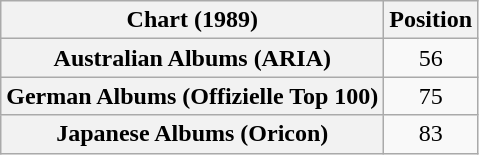<table class="wikitable sortable plainrowheaders" style="text-align:center">
<tr>
<th scope="col">Chart (1989)</th>
<th scope="col">Position</th>
</tr>
<tr>
<th scope="row">Australian Albums (ARIA)</th>
<td>56</td>
</tr>
<tr>
<th scope="row">German Albums (Offizielle Top 100)</th>
<td>75</td>
</tr>
<tr>
<th scope="row">Japanese Albums (Oricon)</th>
<td>83</td>
</tr>
</table>
